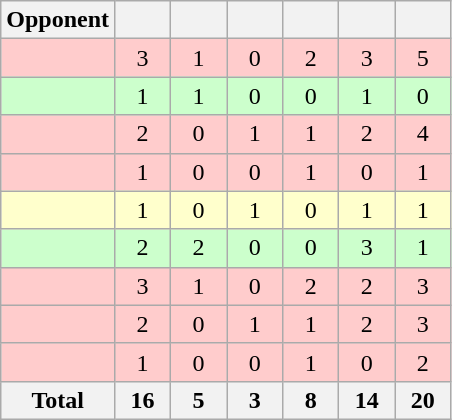<table class="wikitable sortable" style="text-align: center;">
<tr>
<th width="30">Opponent</th>
<th width="30"></th>
<th width="30"></th>
<th width="30"></th>
<th width="30"></th>
<th width="30"></th>
<th width="30"></th>
</tr>
<tr bgcolor=#FFCCCC>
<td align="left"></td>
<td>3</td>
<td>1</td>
<td>0</td>
<td>2</td>
<td>3</td>
<td>5</td>
</tr>
<tr bgcolor=#CCFFCC>
<td align="left"></td>
<td>1</td>
<td>1</td>
<td>0</td>
<td>0</td>
<td>1</td>
<td>0</td>
</tr>
<tr bgcolor=#FFCCCC>
<td align="left"></td>
<td>2</td>
<td>0</td>
<td>1</td>
<td>1</td>
<td>2</td>
<td>4</td>
</tr>
<tr bgcolor=#FFCCCC>
<td align="left"></td>
<td>1</td>
<td>0</td>
<td>0</td>
<td>1</td>
<td>0</td>
<td>1</td>
</tr>
<tr bgcolor=#FFFFCC>
<td align="left"></td>
<td>1</td>
<td>0</td>
<td>1</td>
<td>0</td>
<td>1</td>
<td>1</td>
</tr>
<tr bgcolor=#CCFFCC>
<td align="left"></td>
<td>2</td>
<td>2</td>
<td>0</td>
<td>0</td>
<td>3</td>
<td>1</td>
</tr>
<tr bgcolor=#FFCCCC>
<td align="left"></td>
<td>3</td>
<td>1</td>
<td>0</td>
<td>2</td>
<td>2</td>
<td>3</td>
</tr>
<tr bgcolor=#FFCCCC>
<td align="left"></td>
<td>2</td>
<td>0</td>
<td>1</td>
<td>1</td>
<td>2</td>
<td>3</td>
</tr>
<tr bgcolor=#FFCCCC>
<td align="left"></td>
<td>1</td>
<td>0</td>
<td>0</td>
<td>1</td>
<td>0</td>
<td>2</td>
</tr>
<tr>
<th>Total</th>
<th>16</th>
<th>5</th>
<th>3</th>
<th>8</th>
<th>14</th>
<th>20</th>
</tr>
</table>
